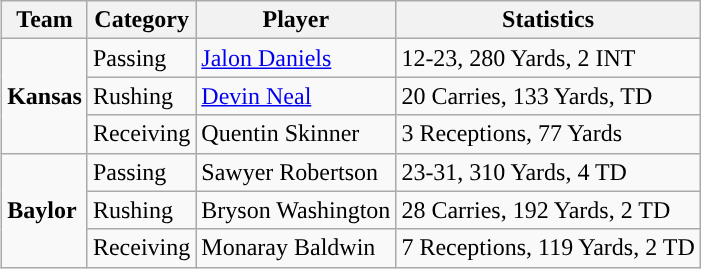<table class="wikitable" style="float: right;">
<tr>
<th>Team</th>
<th>Category</th>
<th>Player</th>
<th>Statistics</th>
</tr>
<tr>
<td rowspan=3><strong>Kansas</strong></td>
<td>Passing</td>
<td><a href='#'>Jalon Daniels</a></td>
<td>12-23, 280 Yards, 2 INT</td>
</tr>
<tr>
<td>Rushing</td>
<td><a href='#'>Devin Neal</a></td>
<td>20 Carries, 133 Yards, TD</td>
</tr>
<tr>
<td>Receiving</td>
<td>Quentin Skinner</td>
<td>3 Receptions, 77 Yards</td>
</tr>
<tr>
<td rowspan=3><strong>Baylor</strong></td>
<td>Passing</td>
<td>Sawyer Robertson</td>
<td>23-31, 310 Yards, 4 TD</td>
</tr>
<tr>
<td>Rushing</td>
<td>Bryson Washington</td>
<td>28 Carries, 192 Yards, 2 TD</td>
</tr>
<tr>
<td>Receiving</td>
<td>Monaray Baldwin</td>
<td>7 Receptions, 119 Yards, 2 TD</td>
</tr>
</table>
